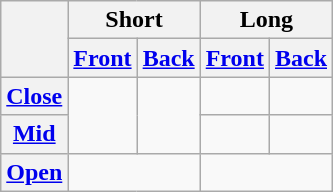<table class="wikitable" border="1" style="text-align: center;">
<tr>
<th rowspan="2"></th>
<th colspan="2">Short</th>
<th colspan="2">Long</th>
</tr>
<tr>
<th><a href='#'>Front</a></th>
<th><a href='#'>Back</a></th>
<th><a href='#'>Front</a></th>
<th><a href='#'>Back</a></th>
</tr>
<tr style="text-align: center;">
<th><a href='#'>Close</a></th>
<td rowspan="2"></td>
<td rowspan="2"></td>
<td></td>
<td></td>
</tr>
<tr style="text-align: center;">
<th><a href='#'>Mid</a></th>
<td></td>
<td></td>
</tr>
<tr style="text-align: center;">
<th><a href='#'>Open</a></th>
<td colspan="2"></td>
<td colspan="2"></td>
</tr>
</table>
